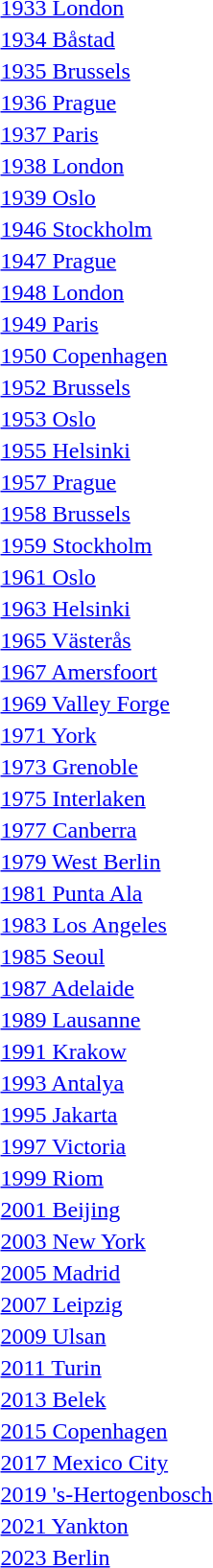<table>
<tr>
<td> <a href='#'>1933 London</a></td>
<td></td>
<td></td>
<td></td>
</tr>
<tr>
<td> <a href='#'>1934 Båstad</a></td>
<td></td>
<td></td>
<td></td>
</tr>
<tr>
<td> <a href='#'>1935 Brussels</a></td>
<td></td>
<td></td>
<td></td>
</tr>
<tr>
<td> <a href='#'>1936 Prague</a></td>
<td></td>
<td></td>
<td></td>
</tr>
<tr>
<td> <a href='#'>1937 Paris</a></td>
<td></td>
<td></td>
<td></td>
</tr>
<tr>
<td> <a href='#'>1938 London</a></td>
<td></td>
<td></td>
<td></td>
</tr>
<tr>
<td> <a href='#'>1939 Oslo</a></td>
<td></td>
<td></td>
<td></td>
</tr>
<tr>
<td> <a href='#'>1946 Stockholm</a></td>
<td></td>
<td></td>
<td></td>
</tr>
<tr>
<td> <a href='#'>1947 Prague</a></td>
<td></td>
<td></td>
<td></td>
</tr>
<tr>
<td> <a href='#'>1948 London</a></td>
<td></td>
<td></td>
<td></td>
</tr>
<tr>
<td> <a href='#'>1949 Paris</a></td>
<td></td>
<td></td>
<td></td>
</tr>
<tr>
<td> <a href='#'>1950 Copenhagen</a></td>
<td></td>
<td></td>
<td></td>
</tr>
<tr>
<td> <a href='#'>1952 Brussels</a></td>
<td></td>
<td></td>
<td></td>
</tr>
<tr>
<td> <a href='#'>1953 Oslo</a></td>
<td></td>
<td></td>
<td></td>
</tr>
<tr>
<td> <a href='#'>1955 Helsinki</a></td>
<td></td>
<td></td>
<td></td>
</tr>
<tr>
<td> <a href='#'>1957 Prague</a></td>
<td></td>
<td></td>
<td></td>
</tr>
<tr>
<td> <a href='#'>1958 Brussels</a></td>
<td></td>
<td></td>
<td></td>
</tr>
<tr>
<td> <a href='#'>1959 Stockholm</a></td>
<td></td>
<td></td>
<td></td>
</tr>
<tr>
<td> <a href='#'>1961 Oslo</a></td>
<td></td>
<td></td>
<td></td>
</tr>
<tr>
<td> <a href='#'>1963 Helsinki</a></td>
<td></td>
<td></td>
<td></td>
</tr>
<tr>
<td> <a href='#'>1965 Västerås</a></td>
<td></td>
<td></td>
<td></td>
</tr>
<tr>
<td> <a href='#'>1967 Amersfoort</a></td>
<td></td>
<td></td>
<td></td>
</tr>
<tr>
<td> <a href='#'>1969 Valley Forge</a></td>
<td></td>
<td></td>
<td></td>
</tr>
<tr>
<td> <a href='#'>1971 York</a></td>
<td></td>
<td></td>
<td></td>
</tr>
<tr>
<td> <a href='#'>1973 Grenoble</a></td>
<td></td>
<td></td>
<td></td>
</tr>
<tr>
<td> <a href='#'>1975 Interlaken</a></td>
<td></td>
<td></td>
<td></td>
</tr>
<tr>
<td> <a href='#'>1977 Canberra</a></td>
<td></td>
<td></td>
<td></td>
</tr>
<tr>
<td> <a href='#'>1979 West Berlin</a></td>
<td></td>
<td></td>
<td></td>
</tr>
<tr>
<td> <a href='#'>1981 Punta Ala</a></td>
<td></td>
<td></td>
<td></td>
</tr>
<tr>
<td> <a href='#'>1983 Los Angeles</a></td>
<td></td>
<td></td>
<td></td>
</tr>
<tr>
<td> <a href='#'>1985 Seoul</a></td>
<td></td>
<td></td>
<td></td>
</tr>
<tr>
<td> <a href='#'>1987 Adelaide</a></td>
<td></td>
<td></td>
<td></td>
</tr>
<tr>
<td> <a href='#'>1989 Lausanne</a></td>
<td></td>
<td></td>
<td></td>
</tr>
<tr>
<td> <a href='#'>1991 Krakow</a></td>
<td></td>
<td></td>
<td></td>
</tr>
<tr>
<td> <a href='#'>1993 Antalya</a></td>
<td></td>
<td></td>
<td></td>
</tr>
<tr>
<td> <a href='#'>1995 Jakarta</a></td>
<td></td>
<td></td>
<td></td>
</tr>
<tr>
<td> <a href='#'>1997 Victoria</a></td>
<td></td>
<td></td>
<td></td>
</tr>
<tr>
<td> <a href='#'>1999 Riom</a></td>
<td></td>
<td></td>
<td></td>
</tr>
<tr>
<td> <a href='#'>2001 Beijing</a></td>
<td></td>
<td></td>
<td></td>
</tr>
<tr>
<td> <a href='#'>2003 New York</a></td>
<td></td>
<td></td>
<td></td>
</tr>
<tr>
<td> <a href='#'>2005 Madrid</a></td>
<td></td>
<td></td>
<td></td>
</tr>
<tr>
<td> <a href='#'>2007 Leipzig</a></td>
<td></td>
<td></td>
<td></td>
</tr>
<tr>
<td> <a href='#'>2009 Ulsan</a></td>
<td></td>
<td></td>
<td></td>
</tr>
<tr>
<td> <a href='#'>2011 Turin</a></td>
<td></td>
<td></td>
<td></td>
</tr>
<tr>
<td> <a href='#'>2013 Belek</a></td>
<td></td>
<td></td>
<td></td>
</tr>
<tr>
<td> <a href='#'>2015 Copenhagen</a></td>
<td></td>
<td></td>
<td></td>
</tr>
<tr>
<td> <a href='#'>2017 Mexico City</a></td>
<td></td>
<td></td>
<td></td>
</tr>
<tr>
<td> <a href='#'>2019 's-Hertogenbosch</a></td>
<td></td>
<td></td>
<td></td>
</tr>
<tr>
<td> <a href='#'>2021 Yankton</a></td>
<td></td>
<td></td>
<td></td>
</tr>
<tr>
<td> <a href='#'>2023 Berlin</a></td>
<td></td>
<td></td>
<td></td>
</tr>
</table>
